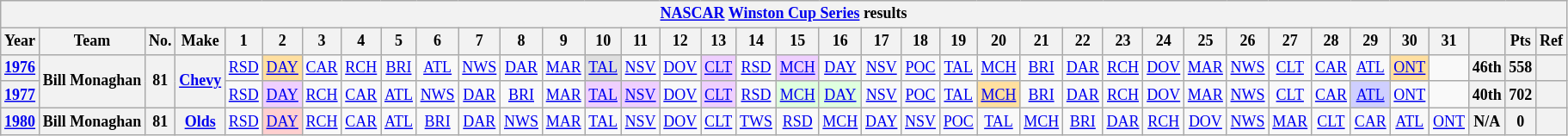<table class="wikitable" style="text-align:center; font-size:75%">
<tr>
<th colspan=45><a href='#'>NASCAR</a> <a href='#'>Winston Cup Series</a> results</th>
</tr>
<tr>
<th>Year</th>
<th>Team</th>
<th>No.</th>
<th>Make</th>
<th>1</th>
<th>2</th>
<th>3</th>
<th>4</th>
<th>5</th>
<th>6</th>
<th>7</th>
<th>8</th>
<th>9</th>
<th>10</th>
<th>11</th>
<th>12</th>
<th>13</th>
<th>14</th>
<th>15</th>
<th>16</th>
<th>17</th>
<th>18</th>
<th>19</th>
<th>20</th>
<th>21</th>
<th>22</th>
<th>23</th>
<th>24</th>
<th>25</th>
<th>26</th>
<th>27</th>
<th>28</th>
<th>29</th>
<th>30</th>
<th>31</th>
<th></th>
<th>Pts</th>
<th>Ref</th>
</tr>
<tr>
<th><a href='#'>1976</a></th>
<th rowspan=2>Bill Monaghan</th>
<th rowspan=2>81</th>
<th rowspan=2><a href='#'>Chevy</a></th>
<td><a href='#'>RSD</a></td>
<td style="background:#FFDF9F;"><a href='#'>DAY</a><br></td>
<td><a href='#'>CAR</a></td>
<td><a href='#'>RCH</a></td>
<td><a href='#'>BRI</a></td>
<td><a href='#'>ATL</a></td>
<td><a href='#'>NWS</a></td>
<td><a href='#'>DAR</a></td>
<td><a href='#'>MAR</a></td>
<td style="background:#DFDFDF;"><a href='#'>TAL</a><br></td>
<td><a href='#'>NSV</a></td>
<td><a href='#'>DOV</a></td>
<td style="background:#EFCFFF;"><a href='#'>CLT</a><br></td>
<td><a href='#'>RSD</a></td>
<td style="background:#EFCFFF;"><a href='#'>MCH</a><br></td>
<td><a href='#'>DAY</a></td>
<td><a href='#'>NSV</a></td>
<td><a href='#'>POC</a></td>
<td><a href='#'>TAL</a></td>
<td><a href='#'>MCH</a></td>
<td><a href='#'>BRI</a></td>
<td><a href='#'>DAR</a></td>
<td><a href='#'>RCH</a></td>
<td><a href='#'>DOV</a></td>
<td><a href='#'>MAR</a></td>
<td><a href='#'>NWS</a></td>
<td><a href='#'>CLT</a></td>
<td><a href='#'>CAR</a></td>
<td><a href='#'>ATL</a></td>
<td style="background:#FFDF9F;"><a href='#'>ONT</a><br></td>
<td></td>
<th>46th</th>
<th>558</th>
<th></th>
</tr>
<tr>
<th><a href='#'>1977</a></th>
<td><a href='#'>RSD</a></td>
<td style="background:#EFCFFF;"><a href='#'>DAY</a><br></td>
<td><a href='#'>RCH</a></td>
<td><a href='#'>CAR</a></td>
<td><a href='#'>ATL</a></td>
<td><a href='#'>NWS</a></td>
<td><a href='#'>DAR</a></td>
<td><a href='#'>BRI</a></td>
<td><a href='#'>MAR</a></td>
<td style="background:#EFCFFF;"><a href='#'>TAL</a><br></td>
<td style="background:#EFCFFF;"><a href='#'>NSV</a><br></td>
<td><a href='#'>DOV</a></td>
<td style="background:#EFCFFF;"><a href='#'>CLT</a><br></td>
<td><a href='#'>RSD</a></td>
<td style="background:#DFFFDF;"><a href='#'>MCH</a><br></td>
<td style="background:#DFFFDF;"><a href='#'>DAY</a><br></td>
<td><a href='#'>NSV</a></td>
<td><a href='#'>POC</a></td>
<td><a href='#'>TAL</a></td>
<td style="background:#FFDF9F;"><a href='#'>MCH</a><br></td>
<td><a href='#'>BRI</a></td>
<td><a href='#'>DAR</a></td>
<td><a href='#'>RCH</a></td>
<td><a href='#'>DOV</a></td>
<td><a href='#'>MAR</a></td>
<td><a href='#'>NWS</a></td>
<td><a href='#'>CLT</a></td>
<td><a href='#'>CAR</a></td>
<td style="background:#CFCFFF;"><a href='#'>ATL</a><br></td>
<td><a href='#'>ONT</a></td>
<td></td>
<th>40th</th>
<th>702</th>
<th></th>
</tr>
<tr>
<th><a href='#'>1980</a></th>
<th>Bill Monaghan</th>
<th>81</th>
<th><a href='#'>Olds</a></th>
<td><a href='#'>RSD</a></td>
<td style="background:#FFCFCF;"><a href='#'>DAY</a><br></td>
<td><a href='#'>RCH</a></td>
<td><a href='#'>CAR</a></td>
<td><a href='#'>ATL</a></td>
<td><a href='#'>BRI</a></td>
<td><a href='#'>DAR</a></td>
<td><a href='#'>NWS</a></td>
<td><a href='#'>MAR</a></td>
<td><a href='#'>TAL</a></td>
<td><a href='#'>NSV</a></td>
<td><a href='#'>DOV</a></td>
<td><a href='#'>CLT</a></td>
<td><a href='#'>TWS</a></td>
<td><a href='#'>RSD</a></td>
<td><a href='#'>MCH</a></td>
<td><a href='#'>DAY</a></td>
<td><a href='#'>NSV</a></td>
<td><a href='#'>POC</a></td>
<td><a href='#'>TAL</a></td>
<td><a href='#'>MCH</a></td>
<td><a href='#'>BRI</a></td>
<td><a href='#'>DAR</a></td>
<td><a href='#'>RCH</a></td>
<td><a href='#'>DOV</a></td>
<td><a href='#'>NWS</a></td>
<td><a href='#'>MAR</a></td>
<td><a href='#'>CLT</a></td>
<td><a href='#'>CAR</a></td>
<td><a href='#'>ATL</a></td>
<td><a href='#'>ONT</a></td>
<th>N/A</th>
<th>0</th>
<th></th>
</tr>
</table>
